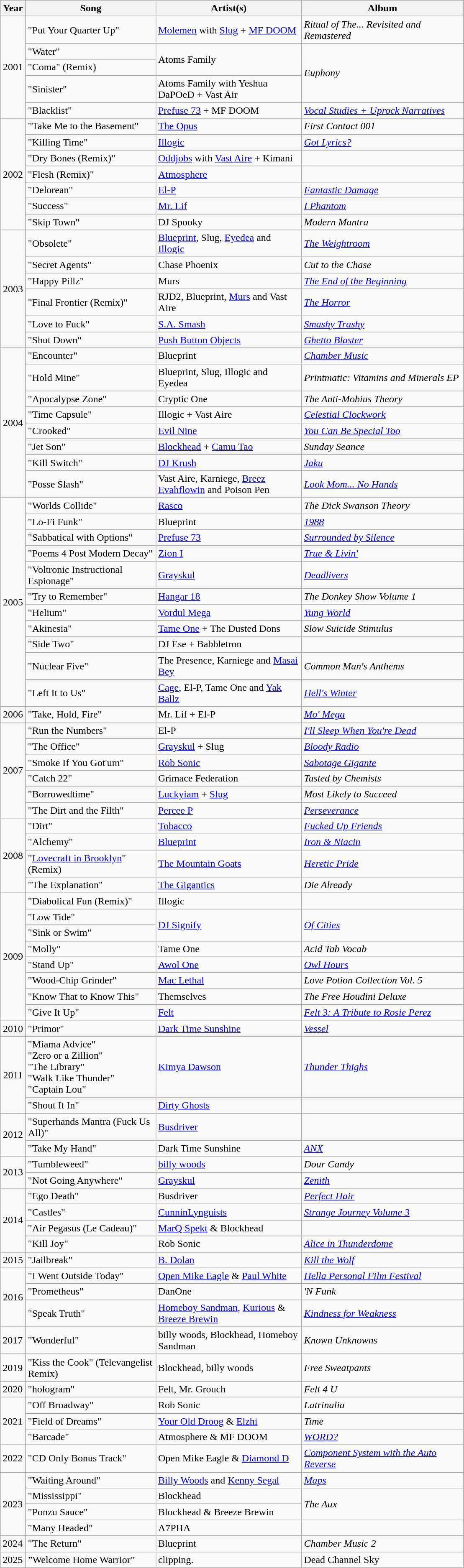<table class="wikitable">
<tr>
<th style="width:33px;">Year</th>
<th style="width:200px;">Song</th>
<th style="width:225px;">Artist(s)</th>
<th style="width:250px;">Album</th>
</tr>
<tr>
<td style="text-align:center;" rowspan="5">2001</td>
<td>"Put Your Quarter Up"</td>
<td><a href='#'>Molemen</a> with <a href='#'>Slug</a> + <a href='#'>MF DOOM</a></td>
<td><em>Ritual of The... Revisited and Remastered</em></td>
</tr>
<tr>
<td>"Water"</td>
<td rowspan="2">Atoms Family</td>
<td rowspan="3"><em>Euphony</em></td>
</tr>
<tr>
<td>"Coma" (Remix)</td>
</tr>
<tr>
<td>"Sinister"</td>
<td>Atoms Family with Yeshua DaPOeD + Vast Air</td>
</tr>
<tr>
<td>"Blacklist"</td>
<td><a href='#'>Prefuse 73</a> + MF DOOM</td>
<td><em><a href='#'>Vocal Studies + Uprock Narratives</a></em></td>
</tr>
<tr>
<td rowspan="7" style="text-align:center;">2002</td>
<td>"Take Me to the Basement"</td>
<td><a href='#'>The Opus</a></td>
<td><em>First Contact 001</em></td>
</tr>
<tr>
<td>"Killing Time"</td>
<td><a href='#'>Illogic</a></td>
<td><em><a href='#'>Got Lyrics?</a></em></td>
</tr>
<tr>
<td>"Dry Bones (Remix)"</td>
<td><a href='#'>Oddjobs</a> with <a href='#'>Vast Aire</a> + Kimani</td>
<td></td>
</tr>
<tr>
<td>"Flesh (Remix)"</td>
<td><a href='#'>Atmosphere</a></td>
<td></td>
</tr>
<tr>
<td>"Delorean"</td>
<td><a href='#'>El-P</a></td>
<td><em><a href='#'>Fantastic Damage</a></em></td>
</tr>
<tr>
<td>"Success"</td>
<td><a href='#'>Mr. Lif</a></td>
<td><em><a href='#'>I Phantom</a></em></td>
</tr>
<tr>
<td>"Skip Town"</td>
<td>DJ Spooky</td>
<td><em>Modern Mantra</em></td>
</tr>
<tr>
<td rowspan="6" style="text-align:center;">2003</td>
<td>"Obsolete"</td>
<td><a href='#'>Blueprint</a>, Slug, <a href='#'>Eyedea</a> and <a href='#'>Illogic</a></td>
<td><em><a href='#'>The Weightroom</a></em></td>
</tr>
<tr>
<td>"Secret Agents"</td>
<td>Chase Phoenix</td>
<td><em>Cut to the Chase</em></td>
</tr>
<tr>
<td>"Happy Pillz"</td>
<td>Murs</td>
<td><em><a href='#'>The End of the Beginning</a></em></td>
</tr>
<tr>
<td>"Final Frontier (Remix)"</td>
<td>RJD2, Blueprint, <a href='#'>Murs</a> and Vast Aire</td>
<td><em><a href='#'>The Horror</a></em></td>
</tr>
<tr>
<td>"Love to Fuck"</td>
<td><a href='#'>S.A. Smash</a></td>
<td><em><a href='#'>Smashy Trashy</a></em></td>
</tr>
<tr>
<td>"Shut Down"</td>
<td><a href='#'>Push Button Objects</a></td>
<td><em><a href='#'>Ghetto Blaster</a></em></td>
</tr>
<tr>
<td style="text-align:center;" rowspan="8">2004</td>
<td>"Encounter"</td>
<td>Blueprint</td>
<td><em><a href='#'>Chamber Music</a></em></td>
</tr>
<tr>
<td>"Hold Mine"</td>
<td>Blueprint, Slug, Illogic and Eyedea</td>
<td><em>Printmatic: Vitamins and Minerals EP</em></td>
</tr>
<tr>
<td>"Apocalypse Zone"</td>
<td>Cryptic One</td>
<td><em>The Anti-Mobius Theory</em></td>
</tr>
<tr>
<td>"Time Capsule"</td>
<td>Illogic + Vast Aire</td>
<td><em><a href='#'>Celestial Clockwork</a></em></td>
</tr>
<tr>
<td>"Crooked"</td>
<td><a href='#'>Evil Nine</a></td>
<td><em><a href='#'>You Can Be Special Too</a></em></td>
</tr>
<tr>
<td>"Jet Son"</td>
<td><a href='#'>Blockhead</a> + <a href='#'>Camu Tao</a></td>
<td><em>Sunday Seance</em></td>
</tr>
<tr>
<td>"Kill Switch"</td>
<td><a href='#'>DJ Krush</a></td>
<td><em><a href='#'>Jaku</a></em></td>
</tr>
<tr>
<td>"Posse Slash"</td>
<td>Vast Aire, Karniege, <a href='#'>Breez Evahflowin</a> and Poison Pen</td>
<td><em><a href='#'>Look Mom... No Hands</a></em></td>
</tr>
<tr>
<td rowspan="11" style="text-align:center;">2005</td>
<td>"Worlds Collide"</td>
<td><a href='#'>Rasco</a></td>
<td><em>The Dick Swanson Theory</em></td>
</tr>
<tr>
<td>"Lo-Fi Funk"</td>
<td>Blueprint</td>
<td><em><a href='#'>1988</a></em></td>
</tr>
<tr>
<td>"Sabbatical with Options"</td>
<td><a href='#'>Prefuse 73</a></td>
<td><em><a href='#'>Surrounded by Silence</a></em></td>
</tr>
<tr>
<td>"Poems 4 Post Modern Decay"</td>
<td><a href='#'>Zion I</a></td>
<td><em><a href='#'>True & Livin'</a></em></td>
</tr>
<tr>
<td>"Voltronic Instructional Espionage"</td>
<td><a href='#'>Grayskul</a></td>
<td><em><a href='#'>Deadlivers</a></em></td>
</tr>
<tr>
<td>"Try to Remember"</td>
<td><a href='#'>Hangar 18</a></td>
<td><em>The Donkey Show Volume 1</em></td>
</tr>
<tr>
<td>"Helium"</td>
<td><a href='#'>Vordul Mega</a></td>
<td><em><a href='#'>Yung World</a></em></td>
</tr>
<tr>
<td>"Akinesia"</td>
<td><a href='#'>Tame One</a> + The Dusted Dons</td>
<td><em>Slow Suicide Stimulus</em></td>
</tr>
<tr>
<td>"Side Two"</td>
<td>DJ Ese + Babbletron</td>
<td></td>
</tr>
<tr>
<td>"Nuclear Five"</td>
<td>The Presence, Karniege and <a href='#'>Masai Bey</a></td>
<td><em>Common Man's Anthems</em></td>
</tr>
<tr>
<td>"Left It to Us"</td>
<td><a href='#'>Cage</a>, El-P, Tame One and <a href='#'>Yak Ballz</a></td>
<td><em><a href='#'>Hell's Winter</a></em></td>
</tr>
<tr>
<td style="text-align:center;">2006</td>
<td>"Take, Hold, Fire"</td>
<td>Mr. Lif + El-P</td>
<td><em><a href='#'>Mo' Mega</a></em></td>
</tr>
<tr>
<td style="text-align:center;" rowspan="6">2007</td>
<td>"Run the Numbers"</td>
<td>El-P</td>
<td><em><a href='#'>I'll Sleep When You're Dead</a></em></td>
</tr>
<tr>
<td>"The Office"</td>
<td><a href='#'>Grayskul</a> + Slug</td>
<td><em><a href='#'>Bloody Radio</a></em></td>
</tr>
<tr>
<td>"Smoke If You Got'um"</td>
<td><a href='#'>Rob Sonic</a></td>
<td><em><a href='#'>Sabotage Gigante</a></em></td>
</tr>
<tr>
<td>"Catch 22"</td>
<td>Grimace Federation</td>
<td><em>Tasted by Chemists</em></td>
</tr>
<tr>
<td>"Borrowedtime"</td>
<td><a href='#'>Luckyiam</a> + <a href='#'>Slug</a></td>
<td><em>Most Likely to Succeed</em></td>
</tr>
<tr>
<td>"The Dirt and the Filth"</td>
<td><a href='#'>Percee P</a></td>
<td><em><a href='#'>Perseverance</a></em></td>
</tr>
<tr>
<td rowspan="4" style="text-align:center;">2008</td>
<td>"Dirt"</td>
<td><a href='#'>Tobacco</a></td>
<td><em><a href='#'>Fucked Up Friends</a></em></td>
</tr>
<tr>
<td>"Alchemy"</td>
<td><a href='#'>Blueprint</a></td>
<td><em><a href='#'>Iron & Niacin</a></em></td>
</tr>
<tr>
<td>"<a href='#'>Lovecraft in Brooklyn</a>" (Remix)</td>
<td><a href='#'>The Mountain Goats</a></td>
<td><em><a href='#'>Heretic Pride</a></em></td>
</tr>
<tr>
<td>"The Explanation"</td>
<td><a href='#'>The Gigantics</a></td>
<td><em>Die Already</em></td>
</tr>
<tr>
<td rowspan="8" style="text-align:center;">2009</td>
<td>"Diabolical Fun (Remix)"</td>
<td>Illogic</td>
<td></td>
</tr>
<tr>
<td>"Low Tide"</td>
<td rowspan="2"><a href='#'>DJ Signify</a></td>
<td rowspan="2"><em><a href='#'>Of Cities</a></em></td>
</tr>
<tr>
<td>"Sink or Swim"</td>
</tr>
<tr>
<td>"Molly"</td>
<td>Tame One</td>
<td><em>Acid Tab Vocab</em></td>
</tr>
<tr>
<td>"Stand Up"</td>
<td><a href='#'>Awol One</a></td>
<td><em><a href='#'>Owl Hours</a></em></td>
</tr>
<tr>
<td>"Wood-Chip Grinder"</td>
<td><a href='#'>Mac Lethal</a></td>
<td><em>Love Potion Collection Vol. 5</em></td>
</tr>
<tr>
<td>"Know That to Know This"</td>
<td>Themselves</td>
<td><em>The Free Houdini Deluxe</em></td>
</tr>
<tr>
<td>"Give It Up"</td>
<td><a href='#'>Felt</a></td>
<td><em><a href='#'>Felt 3: A Tribute to Rosie Perez</a></em></td>
</tr>
<tr>
<td style="text-align:center;">2010</td>
<td>"Primor"</td>
<td><a href='#'>Dark Time Sunshine</a></td>
<td><em><a href='#'>Vessel</a></em></td>
</tr>
<tr>
<td style="text-align:center;" rowspan="2">2011</td>
<td>"Miama Advice"<br>"Zero or a Zillion"<br>"The Library"<br>"Walk Like Thunder"<br>"Captain Lou"</td>
<td><a href='#'>Kimya Dawson</a></td>
<td><em><a href='#'>Thunder Thighs</a></em></td>
</tr>
<tr>
<td>"Shout It In"</td>
<td><a href='#'>Dirty Ghosts</a></td>
<td></td>
</tr>
<tr>
<td style="text-align:center;" rowspan="2">2012</td>
<td>"Superhands Mantra (Fuck Us All)"</td>
<td><a href='#'>Busdriver</a></td>
<td></td>
</tr>
<tr>
<td>"Take My Hand"</td>
<td>Dark Time Sunshine</td>
<td><em><a href='#'>ANX</a></em></td>
</tr>
<tr>
<td style="text-align:center;" rowspan="2">2013</td>
<td>"Tumbleweed"</td>
<td><a href='#'>billy woods</a></td>
<td><em>Dour Candy</em></td>
</tr>
<tr>
<td>"Not Going Anywhere"</td>
<td><a href='#'>Grayskul</a></td>
<td><em><a href='#'>Zenith</a></em></td>
</tr>
<tr>
<td style="text-align:center;" rowspan="4">2014</td>
<td>"Ego Death"</td>
<td>Busdriver</td>
<td><em><a href='#'>Perfect Hair</a></em></td>
</tr>
<tr>
<td>"Castles"</td>
<td><a href='#'>CunninLynguists</a></td>
<td><em><a href='#'>Strange Journey Volume 3</a></em></td>
</tr>
<tr>
<td>"Air Pegasus (Le Cadeau)"</td>
<td><a href='#'>MarQ Spekt</a> & Blockhead</td>
<td></td>
</tr>
<tr>
<td>"Kill Joy"</td>
<td>Rob Sonic</td>
<td><em><a href='#'>Alice in Thunderdome</a></em></td>
</tr>
<tr>
<td style="text-align:center;" rowspan="1">2015</td>
<td>"Jailbreak"</td>
<td><a href='#'>B. Dolan</a></td>
<td><em><a href='#'>Kill the Wolf</a></em></td>
</tr>
<tr>
<td rowspan="3" style="text-align:center;">2016</td>
<td>"I Went Outside Today"</td>
<td><a href='#'>Open Mike Eagle</a> & <a href='#'>Paul White</a></td>
<td><em><a href='#'>Hella Personal Film Festival</a></em></td>
</tr>
<tr>
<td>"Prometheus"</td>
<td>DanOne</td>
<td><em>'N Funk</em></td>
</tr>
<tr>
<td>"Speak Truth"</td>
<td><a href='#'>Homeboy Sandman</a>, <a href='#'>Kurious</a> & <a href='#'>Breeze Brewin</a></td>
<td><em><a href='#'>Kindness for Weakness</a></em></td>
</tr>
<tr>
<td>2017</td>
<td>"Wonderful"</td>
<td>billy woods, Blockhead, Homeboy Sandman</td>
<td><em>Known Unknowns</em></td>
</tr>
<tr>
<td>2019</td>
<td>"Kiss the Cook" (Televangelist Remix)</td>
<td>Blockhead, billy woods</td>
<td><em>Free Sweatpants</em></td>
</tr>
<tr>
<td>2020</td>
<td>"hologram"</td>
<td>Felt, Mr. Grouch</td>
<td><em>Felt 4 U</em></td>
</tr>
<tr>
<td rowspan="3">2021</td>
<td>"Off Broadway"</td>
<td>Rob Sonic</td>
<td><em>Latrinalia</em></td>
</tr>
<tr>
<td>"Field of Dreams"</td>
<td><a href='#'>Your Old Droog</a> & <a href='#'>Elzhi</a></td>
<td><em>Time</em></td>
</tr>
<tr>
<td>"Barcade"</td>
<td>Atmosphere & MF DOOM</td>
<td><em><a href='#'>WORD?</a></em></td>
</tr>
<tr>
<td>2022</td>
<td>"CD Only Bonus Track"</td>
<td>Open Mike Eagle & <a href='#'>Diamond D</a></td>
<td><em><a href='#'>Component System with the Auto Reverse</a></em></td>
</tr>
<tr>
<td rowspan="4">2023</td>
<td>"Waiting Around"</td>
<td><a href='#'>Billy Woods</a> and <a href='#'>Kenny Segal</a></td>
<td><em><a href='#'>Maps</a></em></td>
</tr>
<tr>
<td>"Mississippi"</td>
<td>Blockhead</td>
<td rowspan="2"><em>The Aux</em></td>
</tr>
<tr>
<td>"Ponzu Sauce"</td>
<td>Blockhead & Breeze Brewin</td>
</tr>
<tr>
<td>"Many Headed"</td>
<td>A7PHA</td>
<td></td>
</tr>
<tr>
<td>2024</td>
<td>"The Return"</td>
<td>Blueprint</td>
<td><em>Chamber Music 2</em></td>
</tr>
<tr>
<td>2025</td>
<td>”Welcome Home Warrior”</td>
<td>clipping.</td>
<td>Dead Channel Sky</td>
</tr>
</table>
